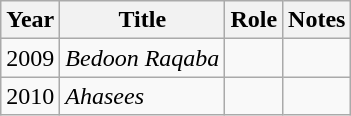<table class="wikitable">
<tr>
<th>Year</th>
<th>Title</th>
<th>Role</th>
<th>Notes</th>
</tr>
<tr>
<td>2009</td>
<td><em>Bedoon Raqaba</em></td>
<td></td>
<td></td>
</tr>
<tr>
<td>2010</td>
<td><em>Ahasees</em></td>
<td></td>
<td></td>
</tr>
</table>
